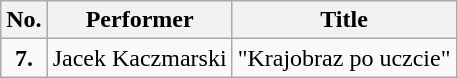<table class="wikitable">
<tr>
<th>No.</th>
<th>Performer</th>
<th>Title</th>
</tr>
<tr>
<td style="text-align:center"><strong>7.</strong></td>
<td style="text-align:center">Jacek Kaczmarski</td>
<td>"Krajobraz po uczcie"</td>
</tr>
</table>
